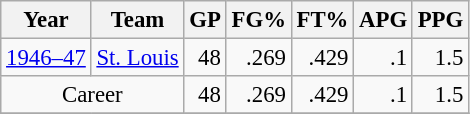<table class="wikitable sortable" style="font-size:95%; text-align:right;">
<tr>
<th>Year</th>
<th>Team</th>
<th>GP</th>
<th>FG%</th>
<th>FT%</th>
<th>APG</th>
<th>PPG</th>
</tr>
<tr>
<td style="text-align:left;"><a href='#'>1946–47</a></td>
<td style="text-align:left;"><a href='#'>St. Louis</a></td>
<td>48</td>
<td>.269</td>
<td>.429</td>
<td>.1</td>
<td>1.5</td>
</tr>
<tr>
<td style="text-align:center;" colspan="2">Career</td>
<td>48</td>
<td>.269</td>
<td>.429</td>
<td>.1</td>
<td>1.5</td>
</tr>
<tr>
</tr>
</table>
